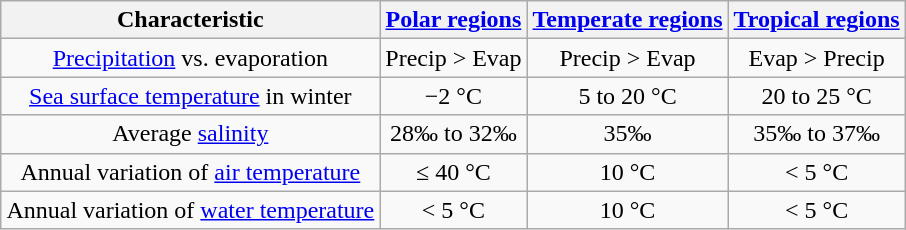<table class="wikitable" style="text-align:center; margin:auto;">
<tr>
<th scope="col">Characteristic</th>
<th scope="col"><a href='#'>Polar regions</a></th>
<th scope="col"><a href='#'>Temperate regions</a></th>
<th scope="col"><a href='#'>Tropical regions</a></th>
</tr>
<tr>
<td scope="row"><a href='#'>Precipitation</a> vs. evaporation</td>
<td>Precip > Evap</td>
<td>Precip > Evap</td>
<td>Evap > Precip</td>
</tr>
<tr>
<td scope="row"><a href='#'>Sea surface temperature</a> in winter</td>
<td>−2 °C</td>
<td>5 to 20 °C</td>
<td>20 to 25 °C</td>
</tr>
<tr>
<td scope="row">Average <a href='#'>salinity</a></td>
<td>28‰ to 32‰</td>
<td>35‰</td>
<td>35‰ to 37‰</td>
</tr>
<tr>
<td scope="row">Annual variation of <a href='#'>air temperature</a></td>
<td>≤ 40 °C</td>
<td>10 °C</td>
<td>< 5 °C</td>
</tr>
<tr>
<td scope="row">Annual variation of <a href='#'>water temperature</a></td>
<td>< 5 °C</td>
<td>10 °C</td>
<td>< 5 °C</td>
</tr>
</table>
